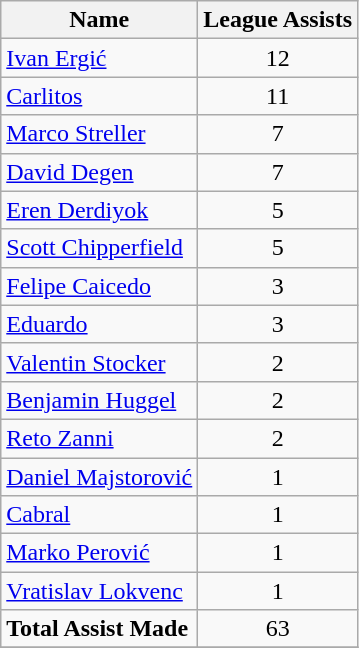<table class="wikitable">
<tr>
<th>Name</th>
<th>League Assists</th>
</tr>
<tr>
<td> <a href='#'>Ivan Ergić</a></td>
<td style="text-align:center;">12</td>
</tr>
<tr>
<td> <a href='#'>Carlitos</a></td>
<td style="text-align:center;">11</td>
</tr>
<tr>
<td> <a href='#'>Marco Streller</a></td>
<td style="text-align:center;">7</td>
</tr>
<tr>
<td> <a href='#'>David Degen</a></td>
<td style="text-align:center;">7</td>
</tr>
<tr>
<td> <a href='#'>Eren Derdiyok</a></td>
<td style="text-align:center;">5</td>
</tr>
<tr>
<td> <a href='#'>Scott Chipperfield</a></td>
<td style="text-align:center;">5</td>
</tr>
<tr>
<td> <a href='#'>Felipe Caicedo</a></td>
<td style="text-align:center;">3</td>
</tr>
<tr>
<td> <a href='#'>Eduardo</a></td>
<td style="text-align:center;">3</td>
</tr>
<tr>
<td> <a href='#'>Valentin Stocker</a></td>
<td style="text-align:center;">2</td>
</tr>
<tr>
<td> <a href='#'>Benjamin Huggel</a></td>
<td style="text-align:center;">2</td>
</tr>
<tr>
<td> <a href='#'>Reto Zanni</a></td>
<td style="text-align:center;">2</td>
</tr>
<tr>
<td> <a href='#'>Daniel Majstorović</a></td>
<td style="text-align:center;">1</td>
</tr>
<tr>
<td> <a href='#'>Cabral</a></td>
<td style="text-align:center;">1</td>
</tr>
<tr>
<td> <a href='#'>Marko Perović</a></td>
<td style="text-align:center;">1</td>
</tr>
<tr>
<td> <a href='#'>Vratislav Lokvenc</a></td>
<td style="text-align:center;">1</td>
</tr>
<tr>
<td><strong>Total Assist Made</strong></td>
<td style="text-align:center;">63</td>
</tr>
<tr>
</tr>
</table>
